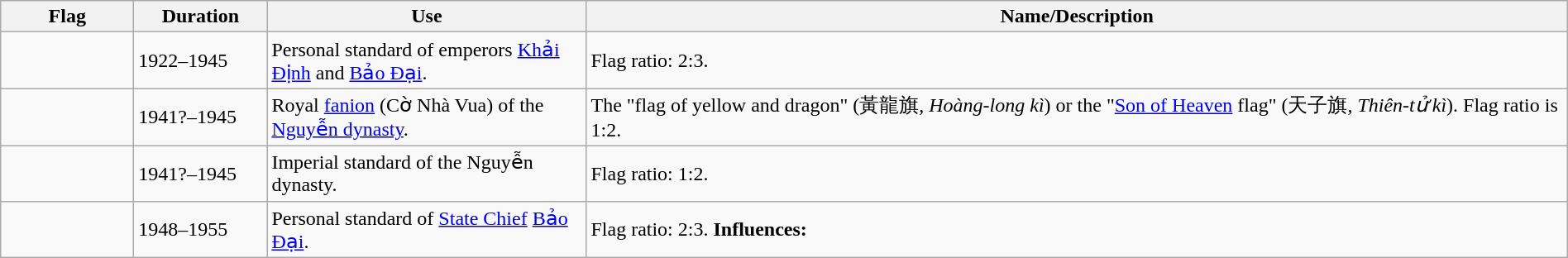<table class="wikitable" style="width:100%">
<tr>
<th width="100px">Flag</th>
<th width="100px">Duration</th>
<th width="250px">Use</th>
<th style="min-width:250px">Name/Description</th>
</tr>
<tr>
<td></td>
<td>1922–1945</td>
<td>Personal standard of emperors <a href='#'>Khải Định</a> and <a href='#'>Bảo Đại</a>.</td>
<td>Flag ratio: 2:3.</td>
</tr>
<tr>
<td></td>
<td>1941?–1945</td>
<td>Royal <a href='#'>fanion</a> (Cờ Nhà Vua) of the <a href='#'>Nguyễn dynasty</a>.</td>
<td>The "flag of yellow and dragon" (黃龍旗, <em>Hoàng-long kì</em>) or the "<a href='#'>Son of Heaven</a> flag" (天子旗, <em>Thiên-tử kì</em>). Flag ratio is 1:2.</td>
</tr>
<tr>
<td></td>
<td>1941?–1945</td>
<td>Imperial standard of the Nguyễn dynasty.</td>
<td>Flag ratio: 1:2.</td>
</tr>
<tr>
<td></td>
<td>1948–1955</td>
<td>Personal standard of <a href='#'>State Chief</a> <a href='#'>Bảo Đại</a>.</td>
<td>Flag ratio: 2:3. <strong>Influences:</strong> </td>
</tr>
</table>
